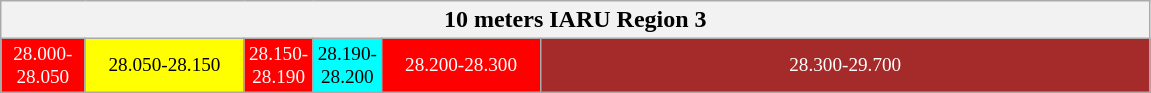<table class="wikitable">
<tr>
<th colspan=6>10 meters   IARU Region 3</th>
</tr>
<tr style="text-align:center;font-size:80%;">
<td width=  50px style="background-color:red;color:white;">28.000-28.050</td>
<td width= 100px style="background-color:yellow;">28.050-28.150</td>
<td width=  40px style="background-color:red;color:white;">28.150-28.190</td>
<td width=  20px style="background-color:cyan;">28.190-28.200</td>
<td width= 100px style="background-color:red;color:white;">28.200-28.300</td>
<td width= 400px style="background-color:brown;color:white;">28.300-29.700</td>
</tr>
</table>
